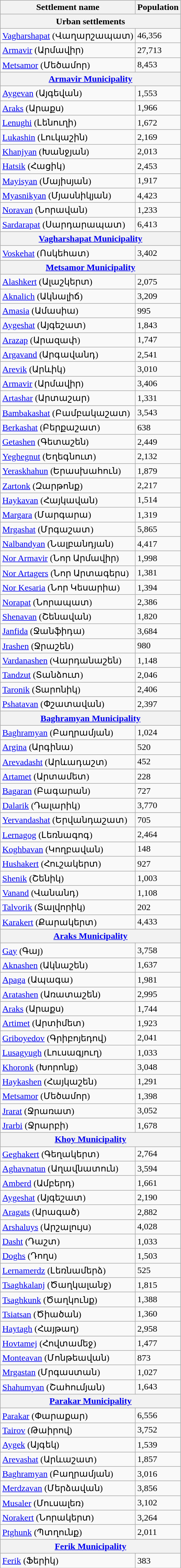<table class="wikitable">
<tr>
<th>Settlement name</th>
<th>Population</th>
</tr>
<tr>
<th colspan="2">Urban settlements</th>
</tr>
<tr>
<td><a href='#'>Vagharshapat</a> (Վաղարշապատ)</td>
<td>46,356</td>
</tr>
<tr>
<td><a href='#'>Armavir</a> (Արմավիր)</td>
<td>27,713</td>
</tr>
<tr>
<td><a href='#'>Metsamor</a> (Մեծամոր)</td>
<td>8,453</td>
</tr>
<tr>
<th colspan="2"><a href='#'>Armavir Municipality</a></th>
</tr>
<tr>
<td><a href='#'>Aygevan</a> (Այգեվան)</td>
<td>1,553</td>
</tr>
<tr>
<td><a href='#'>Araks</a> (Արաքս)</td>
<td>1,966</td>
</tr>
<tr>
<td><a href='#'>Lenughi</a> (Լենուղի)</td>
<td>1,672</td>
</tr>
<tr>
<td><a href='#'>Lukashin</a> (Լուկաշին)</td>
<td>2,169</td>
</tr>
<tr>
<td><a href='#'>Khanjyan</a> (Խանջյան)</td>
<td>2,013</td>
</tr>
<tr>
<td><a href='#'>Hatsik</a> (Հացիկ)</td>
<td>2,453</td>
</tr>
<tr>
<td><a href='#'>Mayisyan</a> (Մայիսյան)</td>
<td>1,917</td>
</tr>
<tr>
<td><a href='#'>Myasnikyan</a> (Մյասնիկյան)</td>
<td>4,423</td>
</tr>
<tr>
<td><a href='#'>Noravan</a> (Նորավան)</td>
<td>1,233</td>
</tr>
<tr>
<td><a href='#'>Sardarapat</a> (Սարդարապատ)</td>
<td>6,413</td>
</tr>
<tr>
<th colspan="2"><a href='#'>Vagharshapat Municipality</a></th>
</tr>
<tr>
<td><a href='#'>Voskehat</a> (Ոսկեհատ)</td>
<td>3,402</td>
</tr>
<tr>
<th colspan="2"><a href='#'>Metsamor Municipality</a></th>
</tr>
<tr>
<td><a href='#'>Alashkert</a> (Ալաշկերտ)</td>
<td>2,075</td>
</tr>
<tr>
<td><a href='#'>Aknalich</a> (Ակնալիճ)</td>
<td>3,209</td>
</tr>
<tr>
<td><a href='#'>Amasia</a> (Ամասիա)</td>
<td>995</td>
</tr>
<tr>
<td><a href='#'>Aygeshat</a> (Այգեշատ)</td>
<td>1,843</td>
</tr>
<tr>
<td><a href='#'>Arazap</a> (Արազափ)</td>
<td>1,747</td>
</tr>
<tr>
<td><a href='#'>Argavand</a> (Արգավանդ)</td>
<td>2,541</td>
</tr>
<tr>
<td><a href='#'>Arevik</a> (Արևիկ)</td>
<td>3,010</td>
</tr>
<tr>
<td><a href='#'>Armavir</a> (Արմավիր)</td>
<td>3,406</td>
</tr>
<tr>
<td><a href='#'>Artashar</a> (Արտաշար)</td>
<td>1,331</td>
</tr>
<tr>
<td><a href='#'>Bambakashat</a> (Բամբակաշատ)</td>
<td>3,543</td>
</tr>
<tr>
<td><a href='#'>Berkashat</a> (Բերքաշատ)</td>
<td>638</td>
</tr>
<tr>
<td><a href='#'>Getashen</a> (Գետաշեն)</td>
<td>2,449</td>
</tr>
<tr>
<td><a href='#'>Yeghegnut</a> (Եղեգնուտ)</td>
<td>2,132</td>
</tr>
<tr>
<td><a href='#'>Yeraskhahun</a> (Երասխահուն)</td>
<td>1,879</td>
</tr>
<tr>
<td><a href='#'>Zartonk</a> (Զարթոնք)</td>
<td>2,217</td>
</tr>
<tr>
<td><a href='#'>Haykavan</a> (Հայկավան)</td>
<td>1,514</td>
</tr>
<tr>
<td><a href='#'>Margara</a> (Մարգարա)</td>
<td>1,319</td>
</tr>
<tr>
<td><a href='#'>Mrgashat</a> (Մրգաշատ)</td>
<td>5,865</td>
</tr>
<tr>
<td><a href='#'>Nalbandyan</a> (Նալբանդյան)</td>
<td>4,417</td>
</tr>
<tr>
<td><a href='#'>Nor Armavir</a> (Նոր Արմավիր)</td>
<td>1,998</td>
</tr>
<tr>
<td><a href='#'>Nor Artagers</a> (Նոր Արտագերս)</td>
<td>1,381</td>
</tr>
<tr>
<td><a href='#'>Nor Kesaria</a> (Նոր Կեսարիա)</td>
<td>1,394</td>
</tr>
<tr>
<td><a href='#'>Norapat</a> (Նորապատ)</td>
<td>2,386</td>
</tr>
<tr>
<td><a href='#'>Shenavan</a> (Շենավան)</td>
<td>1,820</td>
</tr>
<tr>
<td><a href='#'>Janfida</a> (Ջանֆիդա)</td>
<td>3,684</td>
</tr>
<tr>
<td><a href='#'>Jrashen</a> (Ջրաշեն)</td>
<td>980</td>
</tr>
<tr>
<td><a href='#'>Vardanashen</a> (Վարդանաշեն)</td>
<td>1,148</td>
</tr>
<tr>
<td><a href='#'>Tandzut</a> (Տանձուտ)</td>
<td>2,046</td>
</tr>
<tr>
<td><a href='#'>Taronik</a> (Տարոնիկ)</td>
<td>2,406</td>
</tr>
<tr>
<td><a href='#'>Pshatavan</a> (Փշատավան)</td>
<td>2,397</td>
</tr>
<tr>
<th colspan="2"><a href='#'>Baghramyan Municipality</a></th>
</tr>
<tr>
<td><a href='#'>Baghramyan</a> (Բաղրամյան)</td>
<td>1,024</td>
</tr>
<tr>
<td><a href='#'>Argina</a> (Արգինա)</td>
<td>520</td>
</tr>
<tr>
<td><a href='#'>Arevadasht</a> (Արևադաշտ)</td>
<td>452</td>
</tr>
<tr>
<td><a href='#'>Artamet</a> (Արտամետ)</td>
<td>228</td>
</tr>
<tr>
<td><a href='#'>Bagaran</a> (Բագարան)</td>
<td>727</td>
</tr>
<tr>
<td><a href='#'>Dalarik</a> (Դալարիկ)</td>
<td>3,770</td>
</tr>
<tr>
<td><a href='#'>Yervandashat</a> (Երվանդաշատ)</td>
<td>705</td>
</tr>
<tr>
<td><a href='#'>Lernagog</a> (Լեռնագոգ)</td>
<td>2,464</td>
</tr>
<tr>
<td><a href='#'>Koghbavan</a> (Կողբավան)</td>
<td>148</td>
</tr>
<tr>
<td><a href='#'>Hushakert</a> (Հուշակերտ)</td>
<td>927</td>
</tr>
<tr>
<td><a href='#'>Shenik</a> (Շենիկ)</td>
<td>1,003</td>
</tr>
<tr>
<td><a href='#'>Vanand</a> (Վանանդ)</td>
<td>1,108</td>
</tr>
<tr>
<td><a href='#'>Talvorik</a> (Տալվորիկ)</td>
<td>202</td>
</tr>
<tr>
<td><a href='#'>Karakert</a> (Քարակերտ)</td>
<td>4,433</td>
</tr>
<tr>
<th colspan="2"><a href='#'>Araks Municipality</a></th>
</tr>
<tr>
<td><a href='#'>Gay</a> (Գայ)</td>
<td>3,758</td>
</tr>
<tr>
<td><a href='#'>Aknashen</a> (Ակնաշեն)</td>
<td>1,637</td>
</tr>
<tr>
<td><a href='#'>Apaga</a> (Ապագա)</td>
<td>1,981</td>
</tr>
<tr>
<td><a href='#'>Aratashen</a> (Առատաշեն)</td>
<td>2,995</td>
</tr>
<tr>
<td><a href='#'>Araks</a> (Արաքս)</td>
<td>1,744</td>
</tr>
<tr>
<td><a href='#'>Artimet</a> (Արտիմետ)</td>
<td>1,923</td>
</tr>
<tr>
<td><a href='#'>Griboyedov</a> (Գրիբոյեդով)</td>
<td>2,041</td>
</tr>
<tr>
<td><a href='#'>Lusagyugh</a> (Լուսագյուղ)</td>
<td>1,033</td>
</tr>
<tr>
<td><a href='#'>Khoronk</a> (Խորոնք)</td>
<td>3,048</td>
</tr>
<tr>
<td><a href='#'>Haykashen</a> (Հայկաշեն)</td>
<td>1,291</td>
</tr>
<tr>
<td><a href='#'>Metsamor</a> (Մեծամոր)</td>
<td>1,398</td>
</tr>
<tr>
<td><a href='#'>Jrarat</a> (Ջրառատ)</td>
<td>3,052</td>
</tr>
<tr>
<td><a href='#'>Jrarbi</a> (Ջրարբի)</td>
<td>1,678</td>
</tr>
<tr>
<th colspan="2"><a href='#'>Khoy Municipality</a></th>
</tr>
<tr>
<td><a href='#'>Geghakert</a> (Գեղակերտ)</td>
<td>2,764</td>
</tr>
<tr>
<td><a href='#'>Aghavnatun</a> (Աղավնատուն)</td>
<td>3,594</td>
</tr>
<tr>
<td><a href='#'>Amberd</a> (Ամբերդ)</td>
<td>1,661</td>
</tr>
<tr>
<td><a href='#'>Aygeshat</a> (Այգեշատ)</td>
<td>2,190</td>
</tr>
<tr>
<td><a href='#'>Aragats</a> (Արագած)</td>
<td>2,882</td>
</tr>
<tr>
<td><a href='#'>Arshaluys</a> (Արշալույս)</td>
<td>4,028</td>
</tr>
<tr>
<td><a href='#'>Dasht</a> (Դաշտ)</td>
<td>1,033</td>
</tr>
<tr>
<td><a href='#'>Doghs</a> (Դողս)</td>
<td>1,503</td>
</tr>
<tr>
<td><a href='#'>Lernamerdz</a> (Լեռնամերձ)</td>
<td>525</td>
</tr>
<tr>
<td><a href='#'>Tsaghkalanj</a> (Ծաղկալանջ)</td>
<td>1,815</td>
</tr>
<tr>
<td><a href='#'>Tsaghkunk</a> (Ծաղկունք)</td>
<td>1,388</td>
</tr>
<tr>
<td><a href='#'>Tsiatsan</a> (Ծիածան)</td>
<td>1,360</td>
</tr>
<tr>
<td><a href='#'>Haytagh</a> (Հայթաղ)</td>
<td>2,958</td>
</tr>
<tr>
<td><a href='#'>Hovtamej</a> (Հովտամեջ)</td>
<td>1,477</td>
</tr>
<tr>
<td><a href='#'>Monteavan</a> (Մոնթեավան)</td>
<td>873</td>
</tr>
<tr>
<td><a href='#'>Mrgastan</a> (Մրգաստան)</td>
<td>1,027</td>
</tr>
<tr>
<td><a href='#'>Shahumyan</a> (Շահումյան)</td>
<td>1,643</td>
</tr>
<tr>
<th colspan="2"><a href='#'>Parakar Municipality</a></th>
</tr>
<tr>
<td><a href='#'>Parakar</a> (Փարաքար)</td>
<td>6,556</td>
</tr>
<tr>
<td><a href='#'>Tairov</a> (Թաիրով)</td>
<td>3,752</td>
</tr>
<tr>
<td><a href='#'>Aygek</a> (Այգեկ)</td>
<td>1,539</td>
</tr>
<tr>
<td><a href='#'>Arevashat</a> (Արևաշատ)</td>
<td>1,857</td>
</tr>
<tr>
<td><a href='#'>Baghramyan</a> (Բաղրամյան)</td>
<td>3,016</td>
</tr>
<tr>
<td><a href='#'>Merdzavan</a> (Մերձավան)</td>
<td>3,856</td>
</tr>
<tr>
<td><a href='#'>Musaler</a> (Մուսալեռ)</td>
<td>3,102</td>
</tr>
<tr>
<td><a href='#'>Norakert</a> (Նորակերտ)</td>
<td>3,264</td>
</tr>
<tr>
<td><a href='#'>Ptghunk</a> (Պտղունք)</td>
<td>2,011</td>
</tr>
<tr>
<th colspan="2"><a href='#'>Ferik Municipality</a></th>
</tr>
<tr>
<td><a href='#'>Ferik</a> (Ֆերիկ)</td>
<td>383</td>
</tr>
</table>
